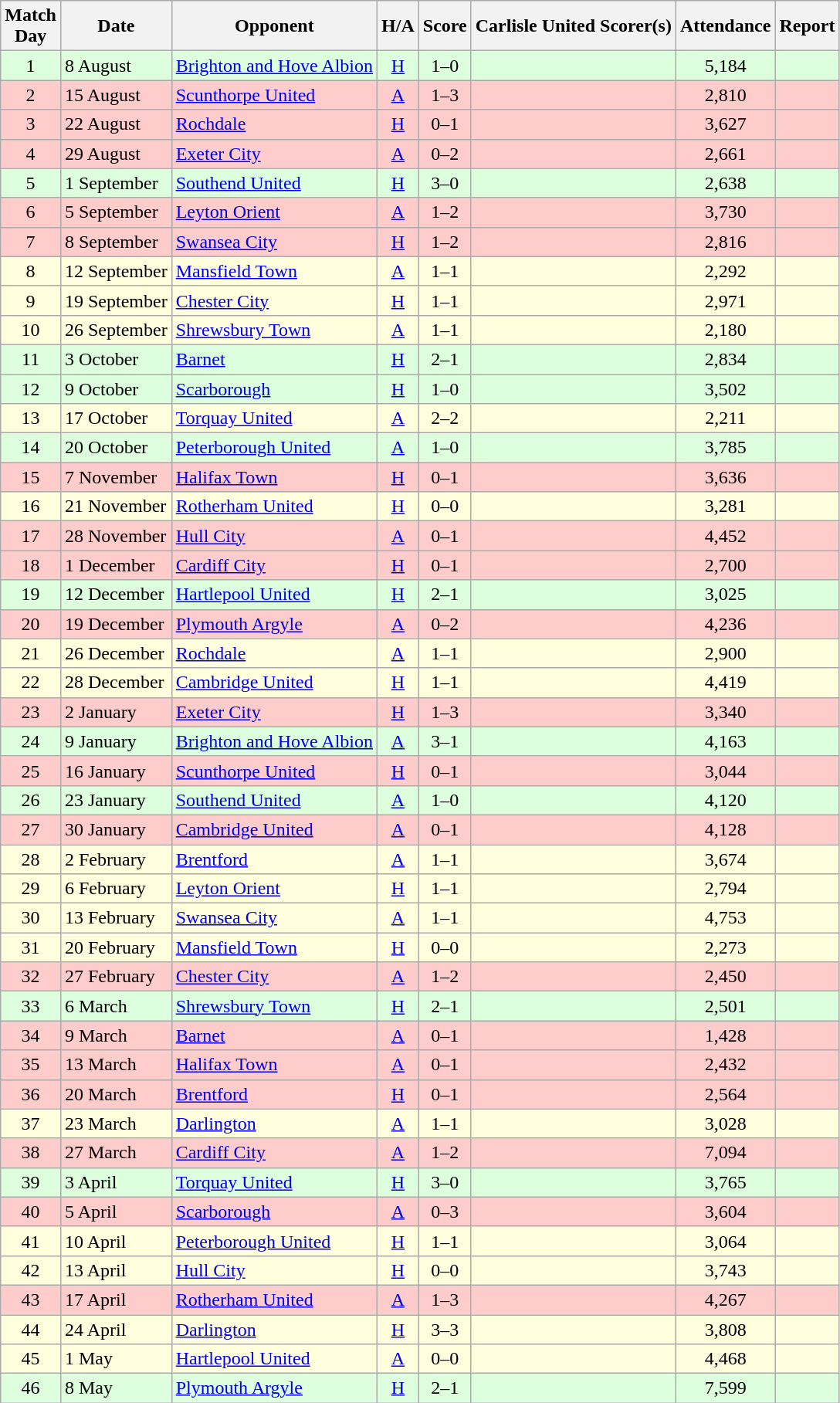<table class="wikitable" style="text-align:center">
<tr>
<th>Match<br> Day</th>
<th>Date</th>
<th>Opponent</th>
<th>H/A</th>
<th>Score</th>
<th>Carlisle United Scorer(s)</th>
<th>Attendance</th>
<th>Report</th>
</tr>
<tr bgcolor=#ddffdd>
<td>1</td>
<td align=left>8 August</td>
<td align=left><a href='#'>Brighton and Hove Albion</a></td>
<td><a href='#'>H</a></td>
<td>1–0</td>
<td align=left></td>
<td>5,184</td>
<td></td>
</tr>
<tr bgcolor=#FFCCCC>
<td>2</td>
<td align=left>15 August</td>
<td align=left><a href='#'>Scunthorpe United</a></td>
<td><a href='#'>A</a></td>
<td>1–3</td>
<td align=left></td>
<td>2,810</td>
<td></td>
</tr>
<tr bgcolor=#FFCCCC>
<td>3</td>
<td align=left>22 August</td>
<td align=left><a href='#'>Rochdale</a></td>
<td><a href='#'>H</a></td>
<td>0–1</td>
<td align=left></td>
<td>3,627</td>
<td></td>
</tr>
<tr bgcolor=#FFCCCC>
<td>4</td>
<td align=left>29 August</td>
<td align=left><a href='#'>Exeter City</a></td>
<td><a href='#'>A</a></td>
<td>0–2</td>
<td align=left></td>
<td>2,661</td>
<td></td>
</tr>
<tr bgcolor=#ddffdd>
<td>5</td>
<td align=left>1 September</td>
<td align=left><a href='#'>Southend United</a></td>
<td><a href='#'>H</a></td>
<td>3–0</td>
<td align=left></td>
<td>2,638</td>
<td></td>
</tr>
<tr bgcolor=#FFCCCC>
<td>6</td>
<td align=left>5 September</td>
<td align=left><a href='#'>Leyton Orient</a></td>
<td><a href='#'>A</a></td>
<td>1–2</td>
<td align=left></td>
<td>3,730</td>
<td></td>
</tr>
<tr bgcolor=#FFCCCC>
<td>7</td>
<td align=left>8 September</td>
<td align=left><a href='#'>Swansea City</a></td>
<td><a href='#'>H</a></td>
<td>1–2</td>
<td align=left></td>
<td>2,816</td>
<td></td>
</tr>
<tr bgcolor=#ffffdd>
<td>8</td>
<td align=left>12 September</td>
<td align=left><a href='#'>Mansfield Town</a></td>
<td><a href='#'>A</a></td>
<td>1–1</td>
<td align=left></td>
<td>2,292</td>
<td></td>
</tr>
<tr bgcolor=#ffffdd>
<td>9</td>
<td align=left>19 September</td>
<td align=left><a href='#'>Chester City</a></td>
<td><a href='#'>H</a></td>
<td>1–1</td>
<td align=left></td>
<td>2,971</td>
<td></td>
</tr>
<tr bgcolor=#ffffdd>
<td>10</td>
<td align=left>26 September</td>
<td align=left><a href='#'>Shrewsbury Town</a></td>
<td><a href='#'>A</a></td>
<td>1–1</td>
<td align=left></td>
<td>2,180</td>
<td></td>
</tr>
<tr bgcolor=#ddffdd>
<td>11</td>
<td align=left>3 October</td>
<td align=left><a href='#'>Barnet</a></td>
<td><a href='#'>H</a></td>
<td>2–1</td>
<td align=left></td>
<td>2,834</td>
<td></td>
</tr>
<tr bgcolor=#ddffdd>
<td>12</td>
<td align=left>9 October</td>
<td align=left><a href='#'>Scarborough</a></td>
<td><a href='#'>H</a></td>
<td>1–0</td>
<td align=left></td>
<td>3,502</td>
<td></td>
</tr>
<tr bgcolor=#ffffdd>
<td>13</td>
<td align=left>17 October</td>
<td align=left><a href='#'>Torquay United</a></td>
<td><a href='#'>A</a></td>
<td>2–2</td>
<td align=left></td>
<td>2,211</td>
<td></td>
</tr>
<tr bgcolor=#ddffdd>
<td>14</td>
<td align=left>20 October</td>
<td align=left><a href='#'>Peterborough United</a></td>
<td><a href='#'>A</a></td>
<td>1–0</td>
<td align=left></td>
<td>3,785</td>
<td></td>
</tr>
<tr bgcolor=#FFCCCC>
<td>15</td>
<td align=left>7 November</td>
<td align=left><a href='#'>Halifax Town</a></td>
<td><a href='#'>H</a></td>
<td>0–1</td>
<td align=left></td>
<td>3,636</td>
<td></td>
</tr>
<tr bgcolor=#ffffdd>
<td>16</td>
<td align=left>21 November</td>
<td align=left><a href='#'>Rotherham United</a></td>
<td><a href='#'>H</a></td>
<td>0–0</td>
<td align=left></td>
<td>3,281</td>
<td></td>
</tr>
<tr bgcolor=#FFCCCC>
<td>17</td>
<td align=left>28 November</td>
<td align=left><a href='#'>Hull City</a></td>
<td><a href='#'>A</a></td>
<td>0–1</td>
<td align=left></td>
<td>4,452</td>
<td></td>
</tr>
<tr bgcolor=#FFCCCC>
<td>18</td>
<td align=left>1 December</td>
<td align=left><a href='#'>Cardiff City</a></td>
<td><a href='#'>H</a></td>
<td>0–1</td>
<td align=left></td>
<td>2,700</td>
<td></td>
</tr>
<tr bgcolor=#ddffdd>
<td>19</td>
<td align=left>12 December</td>
<td align=left><a href='#'>Hartlepool United</a></td>
<td><a href='#'>H</a></td>
<td>2–1</td>
<td align=left></td>
<td>3,025</td>
<td></td>
</tr>
<tr bgcolor=#FFCCCC>
<td>20</td>
<td align=left>19 December</td>
<td align=left><a href='#'>Plymouth Argyle</a></td>
<td><a href='#'>A</a></td>
<td>0–2</td>
<td align=left></td>
<td>4,236</td>
<td></td>
</tr>
<tr bgcolor=#ffffdd>
<td>21</td>
<td align=left>26 December</td>
<td align=left><a href='#'>Rochdale</a></td>
<td><a href='#'>A</a></td>
<td>1–1</td>
<td align=left></td>
<td>2,900</td>
<td></td>
</tr>
<tr bgcolor=#ffffdd>
<td>22</td>
<td align=left>28 December</td>
<td align=left><a href='#'>Cambridge United</a></td>
<td><a href='#'>H</a></td>
<td>1–1</td>
<td align=left></td>
<td>4,419</td>
<td></td>
</tr>
<tr bgcolor=#FFCCCC>
<td>23</td>
<td align=left>2 January</td>
<td align=left><a href='#'>Exeter City</a></td>
<td><a href='#'>H</a></td>
<td>1–3</td>
<td align=left></td>
<td>3,340</td>
<td></td>
</tr>
<tr bgcolor=#ddffdd>
<td>24</td>
<td align=left>9 January</td>
<td align=left><a href='#'>Brighton and Hove Albion</a></td>
<td><a href='#'>A</a></td>
<td>3–1</td>
<td align=left></td>
<td>4,163</td>
<td></td>
</tr>
<tr bgcolor=#FFCCCC>
<td>25</td>
<td align=left>16 January</td>
<td align=left><a href='#'>Scunthorpe United</a></td>
<td><a href='#'>H</a></td>
<td>0–1</td>
<td align=left></td>
<td>3,044</td>
<td></td>
</tr>
<tr bgcolor=#ddffdd>
<td>26</td>
<td align=left>23 January</td>
<td align=left><a href='#'>Southend United</a></td>
<td><a href='#'>A</a></td>
<td>1–0</td>
<td align=left></td>
<td>4,120</td>
<td></td>
</tr>
<tr bgcolor=#FFCCCC>
<td>27</td>
<td align=left>30 January</td>
<td align=left><a href='#'>Cambridge United</a></td>
<td><a href='#'>A</a></td>
<td>0–1</td>
<td align=left></td>
<td>4,128</td>
<td></td>
</tr>
<tr bgcolor=#ffffdd>
<td>28</td>
<td align=left>2 February</td>
<td align=left><a href='#'>Brentford</a></td>
<td><a href='#'>A</a></td>
<td>1–1</td>
<td align=left></td>
<td>3,674</td>
<td></td>
</tr>
<tr bgcolor=#ffffdd>
<td>29</td>
<td align=left>6 February</td>
<td align=left><a href='#'>Leyton Orient</a></td>
<td><a href='#'>H</a></td>
<td>1–1</td>
<td align=left></td>
<td>2,794</td>
<td></td>
</tr>
<tr bgcolor=#ffffdd>
<td>30</td>
<td align=left>13 February</td>
<td align=left><a href='#'>Swansea City</a></td>
<td><a href='#'>A</a></td>
<td>1–1</td>
<td align=left></td>
<td>4,753</td>
<td></td>
</tr>
<tr bgcolor=#ffffdd>
<td>31</td>
<td align=left>20 February</td>
<td align=left><a href='#'>Mansfield Town</a></td>
<td><a href='#'>H</a></td>
<td>0–0</td>
<td align=left></td>
<td>2,273</td>
<td></td>
</tr>
<tr bgcolor=#FFCCCC>
<td>32</td>
<td align=left>27 February</td>
<td align=left><a href='#'>Chester City</a></td>
<td><a href='#'>A</a></td>
<td>1–2</td>
<td align=left></td>
<td>2,450</td>
<td></td>
</tr>
<tr bgcolor=#ddffdd>
<td>33</td>
<td align=left>6 March</td>
<td align=left><a href='#'>Shrewsbury Town</a></td>
<td><a href='#'>H</a></td>
<td>2–1</td>
<td align=left></td>
<td>2,501</td>
<td></td>
</tr>
<tr bgcolor=#FFCCCC>
<td>34</td>
<td align=left>9 March</td>
<td align=left><a href='#'>Barnet</a></td>
<td><a href='#'>A</a></td>
<td>0–1</td>
<td align=left></td>
<td>1,428</td>
<td></td>
</tr>
<tr bgcolor=#FFCCCC>
<td>35</td>
<td align=left>13 March</td>
<td align=left><a href='#'>Halifax Town</a></td>
<td><a href='#'>A</a></td>
<td>0–1</td>
<td align=left></td>
<td>2,432</td>
<td></td>
</tr>
<tr bgcolor=#FFCCCC>
<td>36</td>
<td align=left>20 March</td>
<td align=left><a href='#'>Brentford</a></td>
<td><a href='#'>H</a></td>
<td>0–1</td>
<td align=left></td>
<td>2,564</td>
<td></td>
</tr>
<tr bgcolor=#ffffdd>
<td>37</td>
<td align=left>23 March</td>
<td align=left><a href='#'>Darlington</a></td>
<td><a href='#'>A</a></td>
<td>1–1</td>
<td align=left></td>
<td>3,028</td>
<td></td>
</tr>
<tr bgcolor=#FFCCCC>
<td>38</td>
<td align=left>27 March</td>
<td align=left><a href='#'>Cardiff City</a></td>
<td><a href='#'>A</a></td>
<td>1–2</td>
<td align=left></td>
<td>7,094</td>
<td></td>
</tr>
<tr bgcolor=#ddffdd>
<td>39</td>
<td align=left>3 April</td>
<td align=left><a href='#'>Torquay United</a></td>
<td><a href='#'>H</a></td>
<td>3–0</td>
<td align=left></td>
<td>3,765</td>
<td></td>
</tr>
<tr bgcolor=#FFCCCC>
<td>40</td>
<td align=left>5 April</td>
<td align=left><a href='#'>Scarborough</a></td>
<td><a href='#'>A</a></td>
<td>0–3</td>
<td align=left></td>
<td>3,604</td>
<td></td>
</tr>
<tr bgcolor=#ffffdd>
<td>41</td>
<td align=left>10 April</td>
<td align=left><a href='#'>Peterborough United</a></td>
<td><a href='#'>H</a></td>
<td>1–1</td>
<td align=left></td>
<td>3,064</td>
<td></td>
</tr>
<tr bgcolor=#ffffdd>
<td>42</td>
<td align=left>13 April</td>
<td align=left><a href='#'>Hull City</a></td>
<td><a href='#'>H</a></td>
<td>0–0</td>
<td align=left></td>
<td>3,743</td>
<td></td>
</tr>
<tr bgcolor=#FFCCCC>
<td>43</td>
<td align=left>17 April</td>
<td align=left><a href='#'>Rotherham United</a></td>
<td><a href='#'>A</a></td>
<td>1–3</td>
<td align=left></td>
<td>4,267</td>
<td></td>
</tr>
<tr bgcolor=#ffffdd>
<td>44</td>
<td align=left>24 April</td>
<td align=left><a href='#'>Darlington</a></td>
<td><a href='#'>H</a></td>
<td>3–3</td>
<td align=left></td>
<td>3,808</td>
<td></td>
</tr>
<tr bgcolor=#ffffdd>
<td>45</td>
<td align=left>1 May</td>
<td align=left><a href='#'>Hartlepool United</a></td>
<td><a href='#'>A</a></td>
<td>0–0</td>
<td align=left></td>
<td>4,468</td>
<td></td>
</tr>
<tr bgcolor=#ddffdd>
<td>46</td>
<td align=left>8 May</td>
<td align=left><a href='#'>Plymouth Argyle</a></td>
<td><a href='#'>H</a></td>
<td>2–1</td>
<td align=left></td>
<td>7,599</td>
<td></td>
</tr>
</table>
